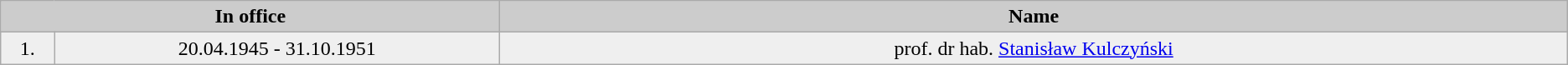<table class="wikitable" width="">
<tr align="center" bgcolor="#CCCCCC">
<td colspan="2" width="14%"><strong>In office</strong></td>
<td width="30%"><strong>Name</strong></td>
</tr>
<tr bgcolor="#EFEFEF">
<td align=center>1.</td>
<td align=center>20.04.1945 - 31.10.1951</td>
<td align=center>prof. dr hab. <a href='#'>Stanisław Kulczyński</a></td>
</tr>
</table>
